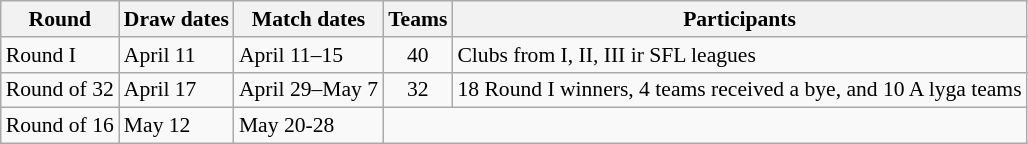<table class="wikitable" style="font-size:90%">
<tr>
<th>Round</th>
<th>Draw dates</th>
<th>Match dates</th>
<th>Teams</th>
<th>Participants</th>
</tr>
<tr>
<td>Round I</td>
<td>April 11</td>
<td>April 11–15</td>
<td style="text-align:center;">40</td>
<td>Clubs from I, II, III ir SFL leagues</td>
</tr>
<tr>
<td>Round of 32</td>
<td>April 17</td>
<td>April 29–May 7</td>
<td style="text-align:center;">32</td>
<td>18 Round I winners, 4 teams received a bye, and 10 A lyga teams</td>
</tr>
<tr>
<td>Round of 16</td>
<td>May 12</td>
<td>May 20-28</td>
</tr>
</table>
